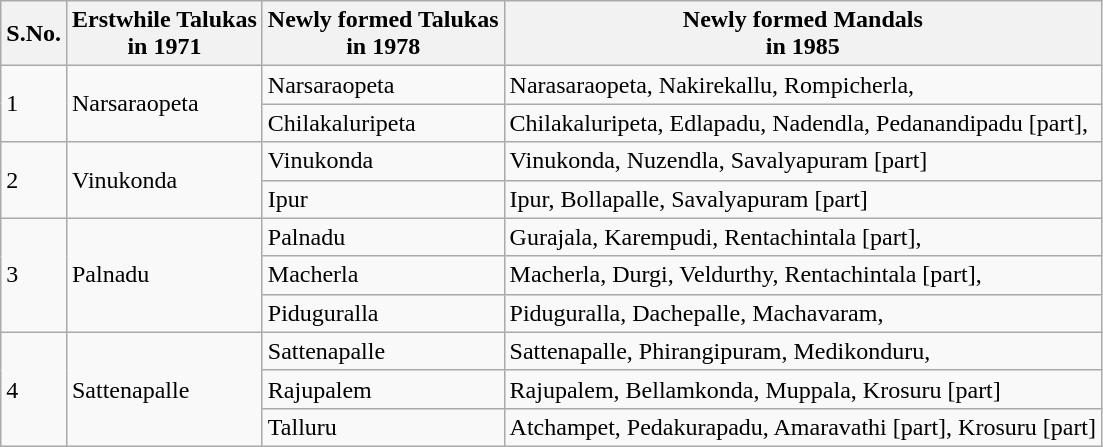<table class="wikitable">
<tr>
<th>S.No.</th>
<th>Erstwhile Talukas<br>in 1971</th>
<th>Newly formed Talukas<br>in 1978</th>
<th>Newly formed Mandals<br>in 1985</th>
</tr>
<tr>
<td rowspan="2">1</td>
<td rowspan="2">Narsaraopeta</td>
<td>Narsaraopeta</td>
<td>Narasaraopeta, Nakirekallu, Rompicherla,</td>
</tr>
<tr>
<td>Chilakaluripeta</td>
<td>Chilakaluripeta, Edlapadu, Nadendla, Pedanandipadu [part],</td>
</tr>
<tr>
<td rowspan="2">2</td>
<td rowspan="2">Vinukonda</td>
<td>Vinukonda</td>
<td>Vinukonda, Nuzendla, Savalyapuram [part]</td>
</tr>
<tr>
<td>Ipur</td>
<td>Ipur, Bollapalle, Savalyapuram [part]</td>
</tr>
<tr>
<td rowspan="3">3</td>
<td rowspan="3">Palnadu</td>
<td>Palnadu</td>
<td>Gurajala, Karempudi, Rentachintala [part],</td>
</tr>
<tr>
<td>Macherla</td>
<td>Macherla, Durgi, Veldurthy, Rentachintala [part],</td>
</tr>
<tr>
<td>Piduguralla</td>
<td>Piduguralla, Dachepalle, Machavaram,</td>
</tr>
<tr>
<td rowspan="3">4</td>
<td rowspan="3">Sattenapalle</td>
<td>Sattenapalle</td>
<td>Sattenapalle, Phirangipuram, Medikonduru,</td>
</tr>
<tr>
<td>Rajupalem</td>
<td>Rajupalem, Bellamkonda, Muppala, Krosuru [part]</td>
</tr>
<tr>
<td>Talluru</td>
<td>Atchampet, Pedakurapadu, Amaravathi [part], Krosuru [part]</td>
</tr>
</table>
